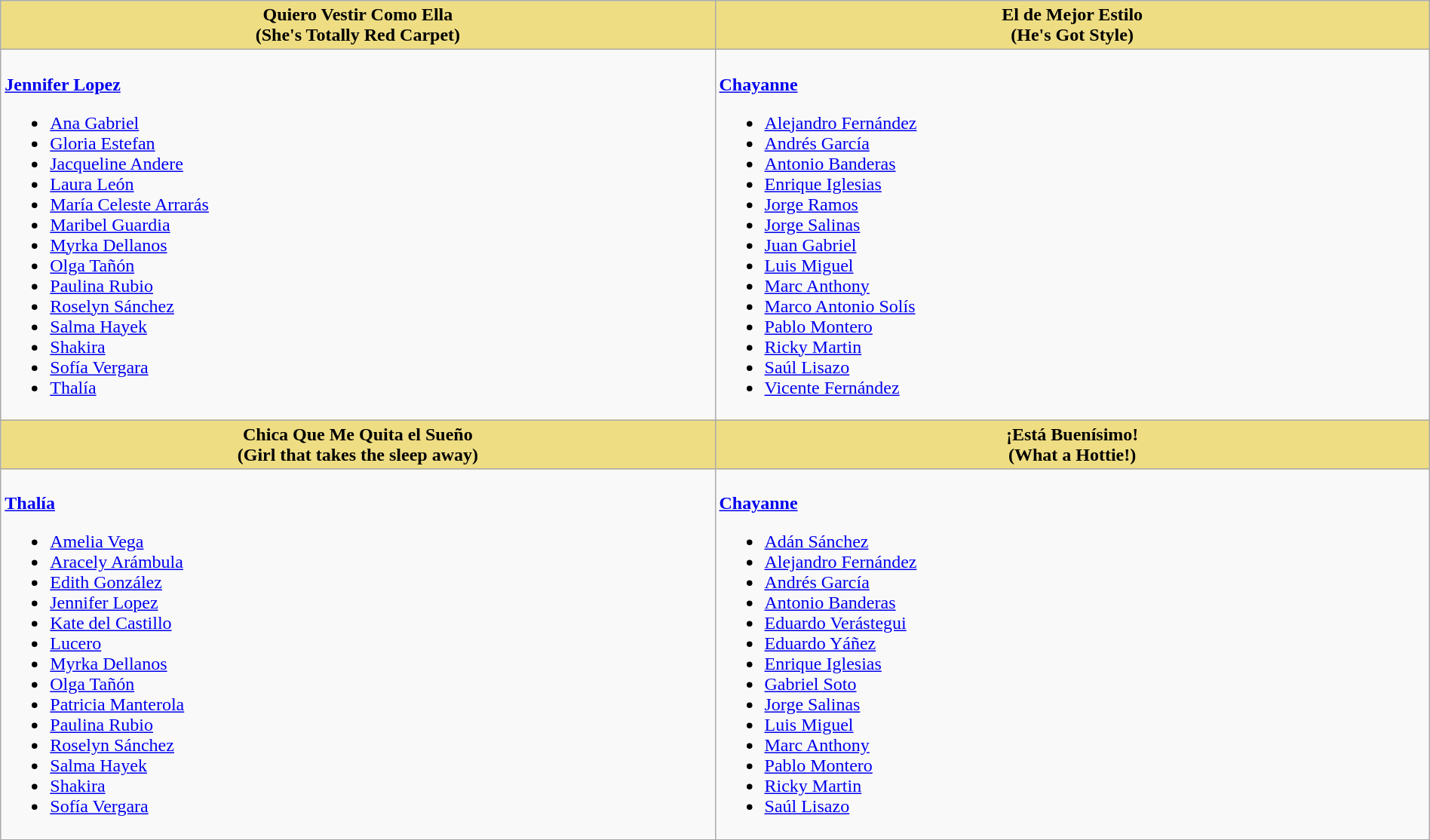<table class="wikitable" style="width:100%">
<tr>
<th style="background:#EEDD82; width:50%">Quiero Vestir Como Ella <br>(She's Totally Red Carpet)</th>
<th style="background:#EEDD82; width:50%">El de Mejor Estilo <br>(He's Got Style)</th>
</tr>
<tr>
<td valign="top"><br><strong><a href='#'>Jennifer Lopez</a></strong><ul><li><a href='#'>Ana Gabriel</a></li><li><a href='#'>Gloria Estefan</a></li><li><a href='#'>Jacqueline Andere</a></li><li><a href='#'>Laura León</a></li><li><a href='#'>María Celeste Arrarás</a></li><li><a href='#'>Maribel Guardia</a></li><li><a href='#'>Myrka Dellanos</a></li><li><a href='#'>Olga Tañón</a></li><li><a href='#'>Paulina Rubio</a></li><li><a href='#'>Roselyn Sánchez</a></li><li><a href='#'>Salma Hayek</a></li><li><a href='#'>Shakira</a></li><li><a href='#'>Sofía Vergara</a></li><li><a href='#'>Thalía</a></li></ul></td>
<td valign="top"><br><strong><a href='#'>Chayanne</a></strong><ul><li><a href='#'>Alejandro Fernández</a></li><li><a href='#'>Andrés García</a></li><li><a href='#'>Antonio Banderas</a></li><li><a href='#'>Enrique Iglesias</a></li><li><a href='#'>Jorge Ramos</a></li><li><a href='#'>Jorge Salinas</a></li><li><a href='#'>Juan Gabriel</a></li><li><a href='#'>Luis Miguel</a></li><li><a href='#'>Marc Anthony</a></li><li><a href='#'>Marco Antonio Solís</a></li><li><a href='#'>Pablo Montero</a></li><li><a href='#'>Ricky Martin</a></li><li><a href='#'>Saúl Lisazo</a></li><li><a href='#'>Vicente Fernández</a></li></ul></td>
</tr>
<tr>
<th style="background:#EEDD82; width:50%">Chica Que Me Quita el Sueño <br>(Girl that takes the sleep away)</th>
<th style="background:#EEDD82; width:50%">¡Está Buenísimo! <br>(What a Hottie!)</th>
</tr>
<tr>
<td valign="top"><br><strong><a href='#'>Thalía</a></strong><ul><li><a href='#'>Amelia Vega</a></li><li><a href='#'>Aracely Arámbula</a></li><li><a href='#'>Edith González</a></li><li><a href='#'>Jennifer Lopez</a></li><li><a href='#'>Kate del Castillo</a></li><li><a href='#'>Lucero</a></li><li><a href='#'>Myrka Dellanos</a></li><li><a href='#'>Olga Tañón</a></li><li><a href='#'>Patricia Manterola</a></li><li><a href='#'>Paulina Rubio</a></li><li><a href='#'>Roselyn Sánchez</a></li><li><a href='#'>Salma Hayek</a></li><li><a href='#'>Shakira</a></li><li><a href='#'>Sofía Vergara</a></li></ul></td>
<td valign="top"><br><strong><a href='#'>Chayanne</a></strong><ul><li><a href='#'>Adán Sánchez</a></li><li><a href='#'>Alejandro Fernández</a></li><li><a href='#'>Andrés García</a></li><li><a href='#'>Antonio Banderas</a></li><li><a href='#'>Eduardo Verástegui</a></li><li><a href='#'>Eduardo Yáñez</a></li><li><a href='#'>Enrique Iglesias</a></li><li><a href='#'>Gabriel Soto</a></li><li><a href='#'>Jorge Salinas</a></li><li><a href='#'>Luis Miguel</a></li><li><a href='#'>Marc Anthony</a></li><li><a href='#'>Pablo Montero</a></li><li><a href='#'>Ricky Martin</a></li><li><a href='#'>Saúl Lisazo</a></li></ul></td>
</tr>
<tr>
</tr>
</table>
